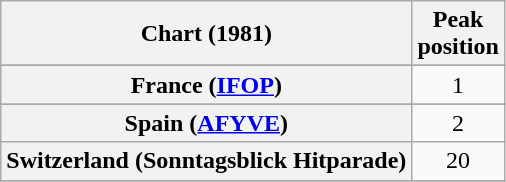<table class="wikitable sortable plainrowheaders" style="text-align:center">
<tr>
<th scope="col">Chart (1981)</th>
<th scope="col">Peak<br>position</th>
</tr>
<tr>
</tr>
<tr>
</tr>
<tr>
<th scope="row">France (<a href='#'>IFOP</a>)</th>
<td>1</td>
</tr>
<tr>
</tr>
<tr>
</tr>
<tr>
</tr>
<tr>
<th scope="row">Spain (<a href='#'>AFYVE</a>)</th>
<td align="center">2</td>
</tr>
<tr>
<th scope="row">Switzerland (Sonntagsblick Hitparade)</th>
<td>20</td>
</tr>
<tr>
</tr>
</table>
